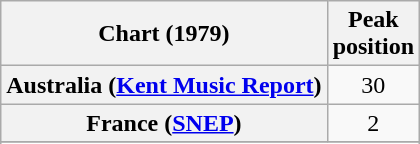<table class="wikitable sortable plainrowheaders" style="text-align:center">
<tr>
<th scope="col">Chart (1979)</th>
<th scope="col">Peak<br>position</th>
</tr>
<tr>
<th scope="row">Australia (<a href='#'>Kent Music Report</a>)</th>
<td style="text-align:center;">30</td>
</tr>
<tr>
<th scope="row">France (<a href='#'>SNEP</a>)</th>
<td align="center">2</td>
</tr>
<tr>
</tr>
<tr>
</tr>
<tr>
</tr>
<tr>
</tr>
<tr>
</tr>
<tr>
</tr>
<tr>
</tr>
<tr>
</tr>
</table>
